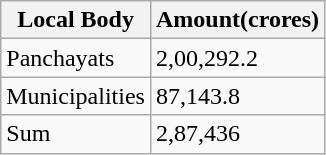<table class="wikitable">
<tr>
<th>Local Body</th>
<th>Amount(crores)</th>
</tr>
<tr>
<td>Panchayats</td>
<td>2,00,292.2</td>
</tr>
<tr>
<td>Municipalities</td>
<td>87,143.8</td>
</tr>
<tr>
<td>Sum</td>
<td>2,87,436</td>
</tr>
</table>
